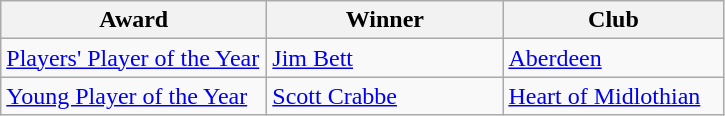<table class="wikitable">
<tr>
<th width=170>Award</th>
<th width=150>Winner</th>
<th width=140>Club</th>
</tr>
<tr>
<td><a href='#'>Players' Player of the Year</a></td>
<td> <a href='#'>Jim Bett</a></td>
<td><a href='#'>Aberdeen</a></td>
</tr>
<tr>
<td><a href='#'>Young Player of the Year</a></td>
<td> <a href='#'>Scott Crabbe</a></td>
<td><a href='#'>Heart of Midlothian</a></td>
</tr>
</table>
